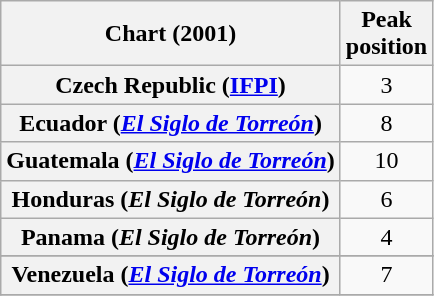<table class="wikitable sortable plainrowheaders">
<tr>
<th scope="col">Chart (2001)</th>
<th scope="col">Peak<br>position</th>
</tr>
<tr>
<th scope="row">Czech Republic (<a href='#'>IFPI</a>)</th>
<td align="center">3</td>
</tr>
<tr>
<th scope="row">Ecuador (<em><a href='#'>El Siglo de Torreón</a></em>)</th>
<td align="center">8</td>
</tr>
<tr>
<th scope="row">Guatemala (<em><a href='#'>El Siglo de Torreón</a></em>)</th>
<td align="center">10</td>
</tr>
<tr>
<th scope="row">Honduras (<em>El Siglo de Torreón</em>)</th>
<td align="center">6</td>
</tr>
<tr>
<th scope="row">Panama (<em>El Siglo de Torreón</em>)</th>
<td align="center">4</td>
</tr>
<tr>
</tr>
<tr>
</tr>
<tr>
<th scope="row">Venezuela (<em><a href='#'>El Siglo de Torreón</a></em>)</th>
<td align="center">7</td>
</tr>
<tr>
</tr>
</table>
